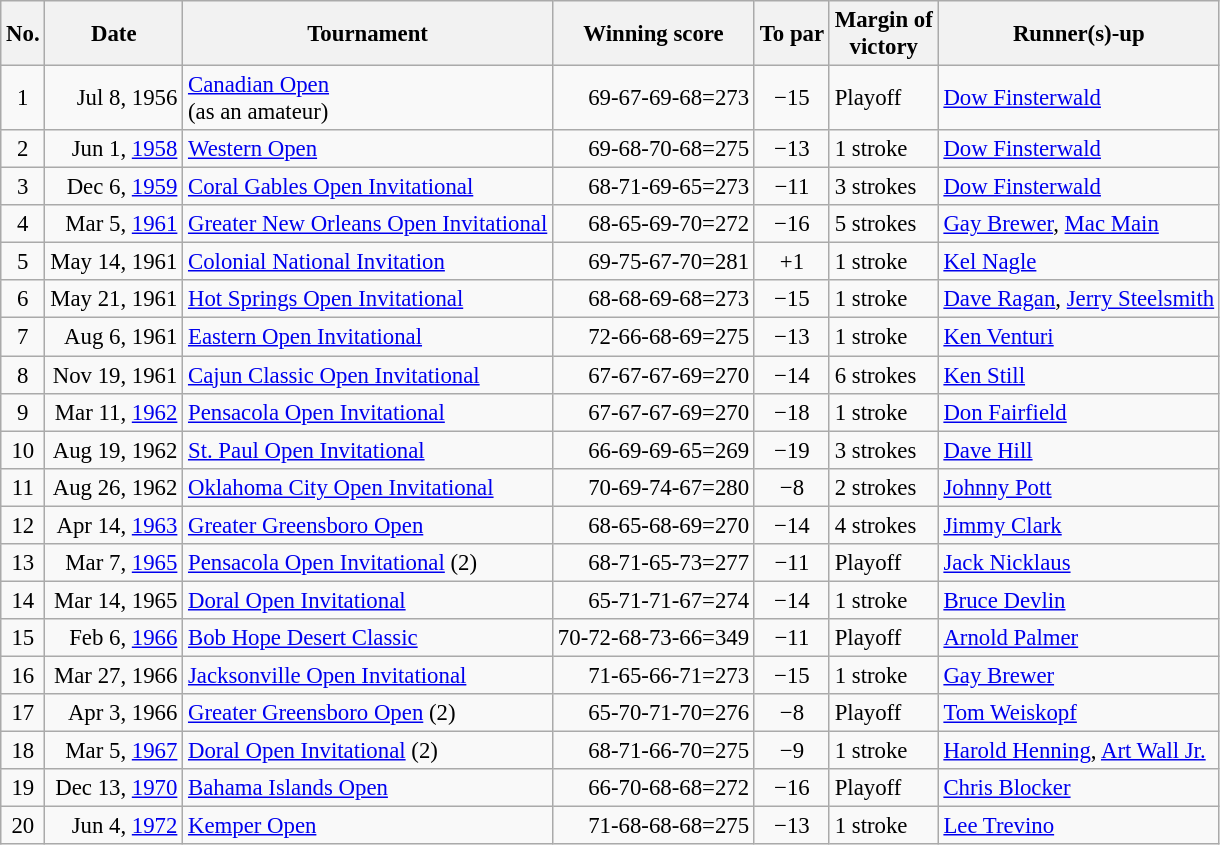<table class="wikitable" style="font-size:95%;">
<tr>
<th>No.</th>
<th>Date</th>
<th>Tournament</th>
<th>Winning score</th>
<th>To par</th>
<th>Margin of<br>victory</th>
<th>Runner(s)-up</th>
</tr>
<tr>
<td align=center>1</td>
<td align=right>Jul 8, 1956</td>
<td><a href='#'>Canadian Open</a><br>(as an amateur)</td>
<td align=right>69-67-69-68=273</td>
<td align=center>−15</td>
<td>Playoff</td>
<td> <a href='#'>Dow Finsterwald</a></td>
</tr>
<tr>
<td align=center>2</td>
<td align=right>Jun 1, <a href='#'>1958</a></td>
<td><a href='#'>Western Open</a></td>
<td align=right>69-68-70-68=275</td>
<td align=center>−13</td>
<td>1 stroke</td>
<td> <a href='#'>Dow Finsterwald</a></td>
</tr>
<tr>
<td align=center>3</td>
<td align=right>Dec 6, <a href='#'>1959</a></td>
<td><a href='#'>Coral Gables Open Invitational</a></td>
<td align=right>68-71-69-65=273</td>
<td align=center>−11</td>
<td>3 strokes</td>
<td> <a href='#'>Dow Finsterwald</a></td>
</tr>
<tr>
<td align=center>4</td>
<td align=right>Mar 5, <a href='#'>1961</a></td>
<td><a href='#'>Greater New Orleans Open Invitational</a></td>
<td align=right>68-65-69-70=272</td>
<td align=center>−16</td>
<td>5 strokes</td>
<td> <a href='#'>Gay Brewer</a>,  <a href='#'>Mac Main</a></td>
</tr>
<tr>
<td align=center>5</td>
<td align=right>May 14, 1961</td>
<td><a href='#'>Colonial National Invitation</a></td>
<td align=right>69-75-67-70=281</td>
<td align=center>+1</td>
<td>1 stroke</td>
<td> <a href='#'>Kel Nagle</a></td>
</tr>
<tr>
<td align=center>6</td>
<td align=right>May 21, 1961</td>
<td><a href='#'>Hot Springs Open Invitational</a></td>
<td align=right>68-68-69-68=273</td>
<td align=center>−15</td>
<td>1 stroke</td>
<td> <a href='#'>Dave Ragan</a>,  <a href='#'>Jerry Steelsmith</a></td>
</tr>
<tr>
<td align=center>7</td>
<td align=right>Aug 6, 1961</td>
<td><a href='#'>Eastern Open Invitational</a></td>
<td align=right>72-66-68-69=275</td>
<td align=center>−13</td>
<td>1 stroke</td>
<td> <a href='#'>Ken Venturi</a></td>
</tr>
<tr>
<td align=center>8</td>
<td align=right>Nov 19, 1961</td>
<td><a href='#'>Cajun Classic Open Invitational</a></td>
<td align=right>67-67-67-69=270</td>
<td align=center>−14</td>
<td>6 strokes</td>
<td> <a href='#'>Ken Still</a></td>
</tr>
<tr>
<td align=center>9</td>
<td align=right>Mar 11, <a href='#'>1962</a></td>
<td><a href='#'>Pensacola Open Invitational</a></td>
<td align=right>67-67-67-69=270</td>
<td align=center>−18</td>
<td>1 stroke</td>
<td> <a href='#'>Don Fairfield</a></td>
</tr>
<tr>
<td align=center>10</td>
<td align=right>Aug 19, 1962</td>
<td><a href='#'>St. Paul Open Invitational</a></td>
<td align=right>66-69-69-65=269</td>
<td align=center>−19</td>
<td>3 strokes</td>
<td> <a href='#'>Dave Hill</a></td>
</tr>
<tr>
<td align=center>11</td>
<td align=right>Aug 26, 1962</td>
<td><a href='#'>Oklahoma City Open Invitational</a></td>
<td align=right>70-69-74-67=280</td>
<td align=center>−8</td>
<td>2 strokes</td>
<td> <a href='#'>Johnny Pott</a></td>
</tr>
<tr>
<td align=center>12</td>
<td align=right>Apr 14, <a href='#'>1963</a></td>
<td><a href='#'>Greater Greensboro Open</a></td>
<td align=right>68-65-68-69=270</td>
<td align=center>−14</td>
<td>4 strokes</td>
<td> <a href='#'>Jimmy Clark</a></td>
</tr>
<tr>
<td align=center>13</td>
<td align=right>Mar 7, <a href='#'>1965</a></td>
<td><a href='#'>Pensacola Open Invitational</a> (2)</td>
<td align=right>68-71-65-73=277</td>
<td align=center>−11</td>
<td>Playoff</td>
<td> <a href='#'>Jack Nicklaus</a></td>
</tr>
<tr>
<td align=center>14</td>
<td align=right>Mar 14, 1965</td>
<td><a href='#'>Doral Open Invitational</a></td>
<td align=right>65-71-71-67=274</td>
<td align=center>−14</td>
<td>1 stroke</td>
<td> <a href='#'>Bruce Devlin</a></td>
</tr>
<tr>
<td align=center>15</td>
<td align=right>Feb 6, <a href='#'>1966</a></td>
<td><a href='#'>Bob Hope Desert Classic</a></td>
<td align=right>70-72-68-73-66=349</td>
<td align=center>−11</td>
<td>Playoff</td>
<td> <a href='#'>Arnold Palmer</a></td>
</tr>
<tr>
<td align=center>16</td>
<td align=right>Mar 27, 1966</td>
<td><a href='#'>Jacksonville Open Invitational</a></td>
<td align=right>71-65-66-71=273</td>
<td align=center>−15</td>
<td>1 stroke</td>
<td> <a href='#'>Gay Brewer</a></td>
</tr>
<tr>
<td align=center>17</td>
<td align=right>Apr 3, 1966</td>
<td><a href='#'>Greater Greensboro Open</a> (2)</td>
<td align=right>65-70-71-70=276</td>
<td align=center>−8</td>
<td>Playoff</td>
<td> <a href='#'>Tom Weiskopf</a></td>
</tr>
<tr>
<td align=center>18</td>
<td align=right>Mar 5, <a href='#'>1967</a></td>
<td><a href='#'>Doral Open Invitational</a> (2)</td>
<td align=right>68-71-66-70=275</td>
<td align=center>−9</td>
<td>1 stroke</td>
<td> <a href='#'>Harold Henning</a>,  <a href='#'>Art Wall Jr.</a></td>
</tr>
<tr>
<td align=center>19</td>
<td align=right>Dec 13, <a href='#'>1970</a></td>
<td><a href='#'>Bahama Islands Open</a></td>
<td align=right>66-70-68-68=272</td>
<td align=center>−16</td>
<td>Playoff</td>
<td> <a href='#'>Chris Blocker</a></td>
</tr>
<tr>
<td align=center>20</td>
<td align=right>Jun 4, <a href='#'>1972</a></td>
<td><a href='#'>Kemper Open</a></td>
<td align=right>71-68-68-68=275</td>
<td align=center>−13</td>
<td>1 stroke</td>
<td> <a href='#'>Lee Trevino</a></td>
</tr>
</table>
